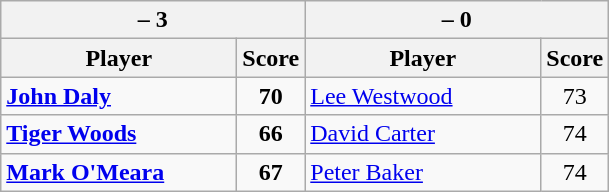<table class=wikitable>
<tr>
<th colspan=2> – 3</th>
<th colspan=2> – 0</th>
</tr>
<tr>
<th width=150>Player</th>
<th>Score</th>
<th width=150>Player</th>
<th>Score</th>
</tr>
<tr>
<td><strong><a href='#'>John Daly</a></strong></td>
<td align=center><strong>70</strong></td>
<td><a href='#'>Lee Westwood</a></td>
<td align=center>73</td>
</tr>
<tr>
<td><strong><a href='#'>Tiger Woods</a></strong></td>
<td align=center><strong>66</strong></td>
<td><a href='#'>David Carter</a></td>
<td align=center>74</td>
</tr>
<tr>
<td><strong><a href='#'>Mark O'Meara</a></strong></td>
<td align=center><strong>67</strong></td>
<td><a href='#'>Peter Baker</a></td>
<td align=center>74</td>
</tr>
</table>
